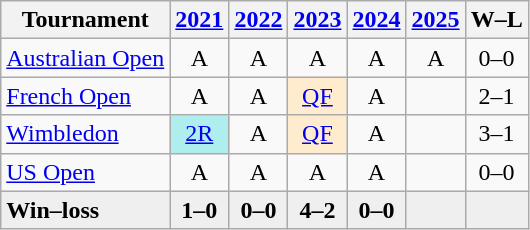<table class=wikitable style=text-align:center>
<tr>
<th>Tournament</th>
<th><a href='#'>2021</a></th>
<th><a href='#'>2022</a></th>
<th><a href='#'>2023</a></th>
<th><a href='#'>2024</a></th>
<th><a href='#'>2025</a></th>
<th>W–L</th>
</tr>
<tr>
<td align=left><a href='#'>Australian Open</a></td>
<td>A</td>
<td>A</td>
<td>A</td>
<td>A</td>
<td>A</td>
<td>0–0</td>
</tr>
<tr>
<td align=left><a href='#'>French Open</a></td>
<td>A</td>
<td>A</td>
<td bgcolor=ffebcd><a href='#'>QF</a></td>
<td>A</td>
<td></td>
<td>2–1</td>
</tr>
<tr>
<td align=left><a href='#'>Wimbledon</a></td>
<td bgcolor=afeeee><a href='#'>2R</a></td>
<td>A</td>
<td bgcolor=ffebcd><a href='#'>QF</a></td>
<td>A</td>
<td></td>
<td>3–1</td>
</tr>
<tr>
<td align=left><a href='#'>US Open</a></td>
<td>A</td>
<td>A</td>
<td>A</td>
<td>A</td>
<td></td>
<td>0–0</td>
</tr>
<tr style=font-weight:bold;background:#efefef>
<td style=text-align:left>Win–loss</td>
<td>1–0</td>
<td>0–0</td>
<td>4–2</td>
<td>0–0</td>
<td></td>
<td></td>
</tr>
</table>
